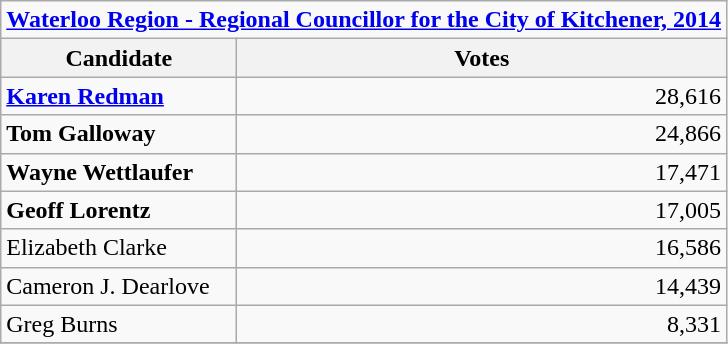<table class="wikitable">
<tr>
<td Colspan="2" align="center"><strong><a href='#'>Waterloo Region - Regional Councillor for the City of Kitchener, 2014</a></strong></td>
</tr>
<tr>
<th bgcolor="#DDDDFF" width="150px">Candidate</th>
<th bgcolor="#DDDDFF">Votes</th>
</tr>
<tr>
<td><strong><a href='#'>Karen Redman</a></strong></td>
<td align=right>28,616</td>
</tr>
<tr>
<td><strong>Tom Galloway</strong></td>
<td align=right>24,866</td>
</tr>
<tr>
<td><strong>Wayne Wettlaufer</strong></td>
<td align=right>17,471</td>
</tr>
<tr>
<td><strong>Geoff Lorentz</strong></td>
<td align=right>17,005</td>
</tr>
<tr>
<td>Elizabeth Clarke</td>
<td align=right>16,586</td>
</tr>
<tr>
<td>Cameron J. Dearlove</td>
<td align=right>14,439</td>
</tr>
<tr>
<td>Greg Burns</td>
<td align=right>8,331</td>
</tr>
<tr>
</tr>
</table>
